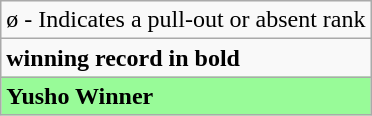<table class="wikitable">
<tr>
<td>ø - Indicates a pull-out or absent rank</td>
</tr>
<tr>
<td><strong>winning record in bold</strong></td>
</tr>
<tr>
<td style="background: PaleGreen;"><strong>Yusho Winner</strong></td>
</tr>
</table>
